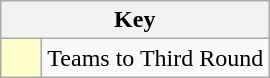<table class="wikitable" style="text-align: center;">
<tr>
<th colspan=2>Key</th>
</tr>
<tr>
<td style="background:#ffffcc; width:20px;"></td>
<td align=left>Teams to Third Round</td>
</tr>
</table>
